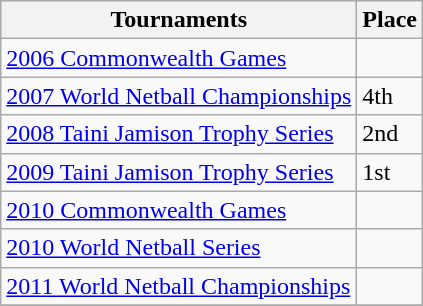<table class="wikitable collapsible">
<tr>
<th>Tournaments</th>
<th>Place</th>
</tr>
<tr>
<td><a href='#'>2006 Commonwealth Games</a></td>
<td></td>
</tr>
<tr>
<td><a href='#'>2007 World Netball Championships</a></td>
<td>4th</td>
</tr>
<tr>
<td><a href='#'>2008 Taini Jamison Trophy Series</a></td>
<td>2nd</td>
</tr>
<tr>
<td><a href='#'>2009 Taini Jamison Trophy Series</a><em></em></td>
<td>1st</td>
</tr>
<tr>
<td><a href='#'>2010 Commonwealth Games</a></td>
<td></td>
</tr>
<tr>
<td><a href='#'>2010 World Netball Series</a></td>
<td></td>
</tr>
<tr>
<td><a href='#'>2011 World Netball Championships</a></td>
<td></td>
</tr>
<tr>
</tr>
</table>
